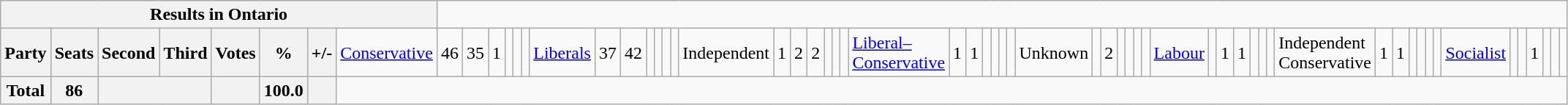<table class="wikitable">
<tr>
<th colspan=9>Results in Ontario</th>
</tr>
<tr>
<th colspan=2>Party</th>
<th>Seats</th>
<th>Second</th>
<th>Third</th>
<th>Votes</th>
<th>%</th>
<th>+/-<br></th>
<td><a href='#'>Conservative</a></td>
<td align="right">46</td>
<td align="right">35</td>
<td align="right">1</td>
<td align="right"></td>
<td align="right"></td>
<td align="right"><br></td>
<td><a href='#'>Liberals</a></td>
<td align="right">37</td>
<td align="right">42</td>
<td align="right"></td>
<td align="right"></td>
<td align="right"></td>
<td align="right"><br></td>
<td>Independent</td>
<td align="right">1</td>
<td align="right">2</td>
<td align="right">2</td>
<td align="right"></td>
<td align="right"></td>
<td align="right"><br></td>
<td><a href='#'>Liberal–Conservative</a></td>
<td align="right">1</td>
<td align="right">1</td>
<td align="right"></td>
<td align="right"></td>
<td align="right"></td>
<td align="right"><br></td>
<td>Unknown</td>
<td align="right"></td>
<td align="right">2</td>
<td align="right"></td>
<td align="right"></td>
<td align="right"></td>
<td align="right"><br></td>
<td><a href='#'>Labour</a></td>
<td align="right"></td>
<td align="right">1</td>
<td align="right">1</td>
<td align="right"></td>
<td align="right"></td>
<td align="right"><br></td>
<td>Independent Conservative</td>
<td align="right">1</td>
<td align="right">1</td>
<td align="right"></td>
<td align="right"></td>
<td align="right"></td>
<td align="right"><br></td>
<td><a href='#'>Socialist</a></td>
<td align="right"></td>
<td align="right"></td>
<td align="right">1</td>
<td align="right"></td>
<td align="right"></td>
<td align="right"></td>
</tr>
<tr>
<th colspan="2">Total</th>
<th>86</th>
<th colspan="2"></th>
<th></th>
<th>100.0</th>
<th></th>
</tr>
</table>
